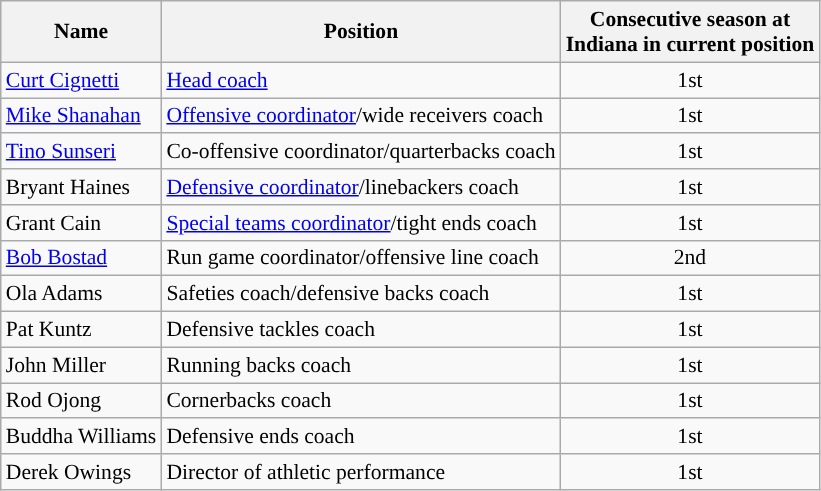<table class="wikitable" style="font-size:90%;">
<tr>
<th>Name</th>
<th>Position</th>
<th>Consecutive season at<br>Indiana in current position</th>
</tr>
<tr>
<td><a href='#'>Curt Cignetti</a></td>
<td><a href='#'>Head coach</a></td>
<td align="center">1st</td>
</tr>
<tr>
<td><a href='#'>Mike Shanahan</a></td>
<td><a href='#'>Offensive coordinator</a>/wide receivers coach</td>
<td align="center">1st</td>
</tr>
<tr>
<td><a href='#'>Tino Sunseri</a></td>
<td>Co-offensive coordinator/quarterbacks coach</td>
<td align="center">1st</td>
</tr>
<tr>
<td>Bryant Haines</td>
<td><a href='#'>Defensive coordinator</a>/linebackers coach</td>
<td align="center">1st</td>
</tr>
<tr>
<td>Grant Cain</td>
<td><a href='#'>Special teams coordinator</a>/tight ends coach</td>
<td align="center">1st</td>
</tr>
<tr>
<td><a href='#'>Bob Bostad</a></td>
<td>Run game coordinator/offensive line coach</td>
<td align="center">2nd</td>
</tr>
<tr>
<td>Ola Adams</td>
<td>Safeties coach/defensive backs coach</td>
<td align="center">1st</td>
</tr>
<tr>
<td>Pat Kuntz</td>
<td>Defensive tackles coach</td>
<td align="center">1st</td>
</tr>
<tr>
<td>John Miller</td>
<td>Running backs coach</td>
<td align="center">1st</td>
</tr>
<tr>
<td>Rod Ojong</td>
<td>Cornerbacks coach</td>
<td align="center">1st</td>
</tr>
<tr>
<td>Buddha Williams</td>
<td>Defensive ends coach</td>
<td align="center">1st</td>
</tr>
<tr>
<td>Derek Owings</td>
<td>Director of athletic performance</td>
<td align="center">1st</td>
</tr>
</table>
